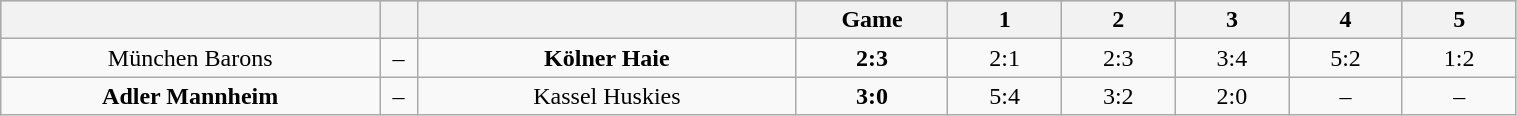<table class="wikitable" width="80%">
<tr style="background-color:#c0c0c0;">
<th style="width:25%;"></th>
<th style="width:2.5%;"></th>
<th style="width:25%;"></th>
<th style="width:10%;">Game</th>
<th style="width:7.5%;">1</th>
<th style="width:7.5%;">2</th>
<th style="width:7.5%;">3</th>
<th style="width:7.5%;">4</th>
<th style="width:7.5%;">5</th>
</tr>
<tr align="center">
<td>München Barons</td>
<td>–</td>
<td><strong>Kölner Haie</strong></td>
<td><strong>2:3</strong></td>
<td>2:1</td>
<td>2:3</td>
<td>3:4</td>
<td>5:2</td>
<td>1:2</td>
</tr>
<tr align="center">
<td><strong>Adler Mannheim</strong></td>
<td>–</td>
<td>Kassel Huskies</td>
<td><strong>3:0</strong></td>
<td>5:4</td>
<td>3:2</td>
<td>2:0</td>
<td>–</td>
<td>–</td>
</tr>
</table>
